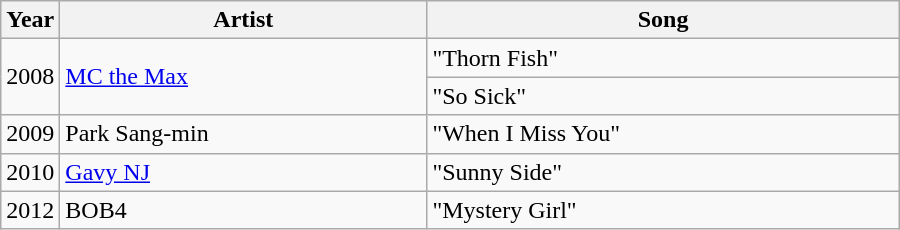<table class="wikitable" style="width:600px">
<tr>
<th width=10>Year</th>
<th>Artist</th>
<th>Song</th>
</tr>
<tr>
<td rowspan="2">2008</td>
<td rowspan="2"><a href='#'>MC the Max</a></td>
<td>"Thorn Fish"</td>
</tr>
<tr>
<td>"So Sick"</td>
</tr>
<tr>
<td>2009</td>
<td>Park Sang-min</td>
<td>"When I Miss You"</td>
</tr>
<tr>
<td>2010</td>
<td><a href='#'>Gavy NJ</a></td>
<td>"Sunny Side"</td>
</tr>
<tr>
<td>2012</td>
<td>BOB4</td>
<td>"Mystery Girl"</td>
</tr>
</table>
